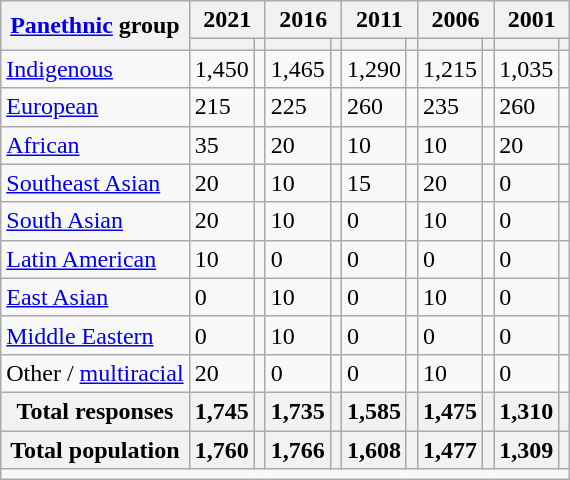<table class="wikitable collapsible sortable">
<tr>
<th rowspan="2"><a href='#'>Panethnic</a> group</th>
<th colspan="2">2021</th>
<th colspan="2">2016</th>
<th colspan="2">2011</th>
<th colspan="2">2006</th>
<th colspan="2">2001</th>
</tr>
<tr>
<th><a href='#'></a></th>
<th></th>
<th></th>
<th></th>
<th></th>
<th></th>
<th></th>
<th></th>
<th></th>
<th></th>
</tr>
<tr>
<td><a href='#'>Indigenous</a></td>
<td>1,450</td>
<td></td>
<td>1,465</td>
<td></td>
<td>1,290</td>
<td></td>
<td>1,215</td>
<td></td>
<td>1,035</td>
<td></td>
</tr>
<tr>
<td><a href='#'>European</a></td>
<td>215</td>
<td></td>
<td>225</td>
<td></td>
<td>260</td>
<td></td>
<td>235</td>
<td></td>
<td>260</td>
<td></td>
</tr>
<tr>
<td><a href='#'>African</a></td>
<td>35</td>
<td></td>
<td>20</td>
<td></td>
<td>10</td>
<td></td>
<td>10</td>
<td></td>
<td>20</td>
<td></td>
</tr>
<tr>
<td><a href='#'>Southeast Asian</a></td>
<td>20</td>
<td></td>
<td>10</td>
<td></td>
<td>15</td>
<td></td>
<td>20</td>
<td></td>
<td>0</td>
<td></td>
</tr>
<tr>
<td><a href='#'>South Asian</a></td>
<td>20</td>
<td></td>
<td>10</td>
<td></td>
<td>0</td>
<td></td>
<td>10</td>
<td></td>
<td>0</td>
<td></td>
</tr>
<tr>
<td><a href='#'>Latin American</a></td>
<td>10</td>
<td></td>
<td>0</td>
<td></td>
<td>0</td>
<td></td>
<td>0</td>
<td></td>
<td>0</td>
<td></td>
</tr>
<tr>
<td><a href='#'>East Asian</a></td>
<td>0</td>
<td></td>
<td>10</td>
<td></td>
<td>0</td>
<td></td>
<td>10</td>
<td></td>
<td>0</td>
<td></td>
</tr>
<tr>
<td><a href='#'>Middle Eastern</a></td>
<td>0</td>
<td></td>
<td>10</td>
<td></td>
<td>0</td>
<td></td>
<td>0</td>
<td></td>
<td>0</td>
<td></td>
</tr>
<tr>
<td>Other / <a href='#'>multiracial</a></td>
<td>20</td>
<td></td>
<td>0</td>
<td></td>
<td>0</td>
<td></td>
<td>10</td>
<td></td>
<td>0</td>
<td></td>
</tr>
<tr>
<th>Total responses</th>
<th>1,745</th>
<th></th>
<th>1,735</th>
<th></th>
<th>1,585</th>
<th></th>
<th>1,475</th>
<th></th>
<th>1,310</th>
<th></th>
</tr>
<tr class="sortbottom">
<th>Total population</th>
<th>1,760</th>
<th></th>
<th>1,766</th>
<th></th>
<th>1,608</th>
<th></th>
<th>1,477</th>
<th></th>
<th>1,309</th>
<th></th>
</tr>
<tr class="sortbottom">
<td colspan="11"></td>
</tr>
</table>
